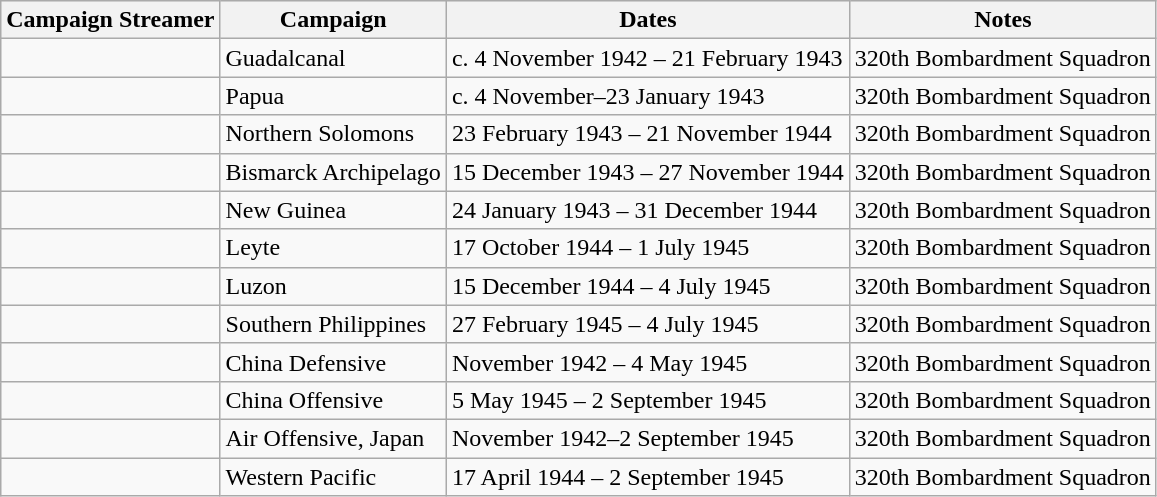<table class="wikitable">
<tr style="background:#efefef;">
<th>Campaign Streamer</th>
<th>Campaign</th>
<th>Dates</th>
<th>Notes</th>
</tr>
<tr>
<td></td>
<td>Guadalcanal</td>
<td>c. 4 November 1942 – 21 February 1943</td>
<td>320th Bombardment Squadron</td>
</tr>
<tr>
<td></td>
<td>Papua</td>
<td>c. 4 November–23 January 1943</td>
<td>320th Bombardment Squadron</td>
</tr>
<tr>
<td></td>
<td>Northern Solomons</td>
<td>23 February 1943 – 21 November 1944</td>
<td>320th Bombardment Squadron</td>
</tr>
<tr>
<td></td>
<td>Bismarck Archipelago</td>
<td>15 December 1943 – 27 November 1944</td>
<td>320th Bombardment Squadron</td>
</tr>
<tr>
<td></td>
<td>New Guinea</td>
<td>24 January 1943 – 31 December 1944</td>
<td>320th Bombardment Squadron</td>
</tr>
<tr>
<td></td>
<td>Leyte</td>
<td>17 October 1944 – 1 July 1945</td>
<td>320th Bombardment Squadron</td>
</tr>
<tr>
<td></td>
<td>Luzon</td>
<td>15 December 1944 – 4 July 1945</td>
<td>320th Bombardment Squadron</td>
</tr>
<tr>
<td></td>
<td>Southern Philippines</td>
<td>27 February 1945 – 4 July 1945</td>
<td>320th Bombardment Squadron</td>
</tr>
<tr>
<td></td>
<td>China Defensive</td>
<td>November 1942 – 4 May 1945</td>
<td>320th Bombardment Squadron</td>
</tr>
<tr>
<td></td>
<td>China Offensive</td>
<td>5 May 1945 – 2 September 1945</td>
<td>320th Bombardment Squadron</td>
</tr>
<tr>
<td></td>
<td>Air Offensive, Japan</td>
<td>November 1942–2 September 1945</td>
<td>320th Bombardment Squadron</td>
</tr>
<tr>
<td></td>
<td>Western Pacific</td>
<td>17 April 1944 – 2 September 1945</td>
<td>320th Bombardment Squadron</td>
</tr>
</table>
